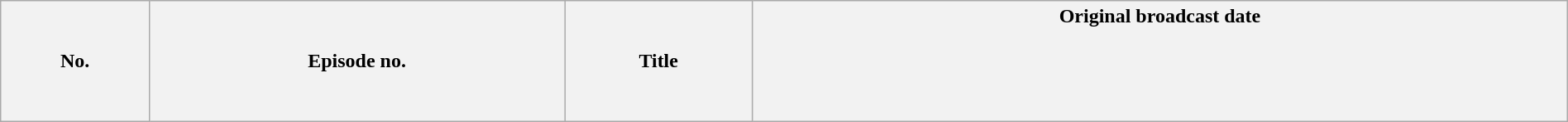<table class="wikitable plainrowheaders" style="width:100%; margin:auto;">
<tr>
<th>No.</th>
<th>Episode no.</th>
<th>Title</th>
<th>Original broadcast date<br><br><br><br><br>
</th>
</tr>
</table>
